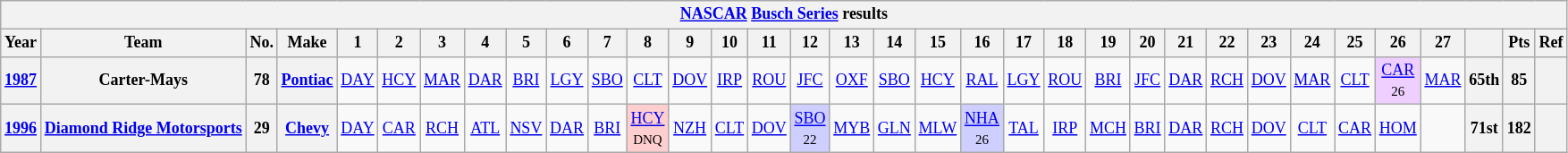<table class="wikitable" style="text-align:center; font-size:75%">
<tr>
<th colspan=42><a href='#'>NASCAR</a> <a href='#'>Busch Series</a> results</th>
</tr>
<tr>
<th>Year</th>
<th>Team</th>
<th>No.</th>
<th>Make</th>
<th>1</th>
<th>2</th>
<th>3</th>
<th>4</th>
<th>5</th>
<th>6</th>
<th>7</th>
<th>8</th>
<th>9</th>
<th>10</th>
<th>11</th>
<th>12</th>
<th>13</th>
<th>14</th>
<th>15</th>
<th>16</th>
<th>17</th>
<th>18</th>
<th>19</th>
<th>20</th>
<th>21</th>
<th>22</th>
<th>23</th>
<th>24</th>
<th>25</th>
<th>26</th>
<th>27</th>
<th></th>
<th>Pts</th>
<th>Ref</th>
</tr>
<tr>
<th><a href='#'>1987</a></th>
<th>Carter-Mays</th>
<th>78</th>
<th><a href='#'>Pontiac</a></th>
<td><a href='#'>DAY</a></td>
<td><a href='#'>HCY</a></td>
<td><a href='#'>MAR</a></td>
<td><a href='#'>DAR</a></td>
<td><a href='#'>BRI</a></td>
<td><a href='#'>LGY</a></td>
<td><a href='#'>SBO</a></td>
<td><a href='#'>CLT</a></td>
<td><a href='#'>DOV</a></td>
<td><a href='#'>IRP</a></td>
<td><a href='#'>ROU</a></td>
<td><a href='#'>JFC</a></td>
<td><a href='#'>OXF</a></td>
<td><a href='#'>SBO</a></td>
<td><a href='#'>HCY</a></td>
<td><a href='#'>RAL</a></td>
<td><a href='#'>LGY</a></td>
<td><a href='#'>ROU</a></td>
<td><a href='#'>BRI</a></td>
<td><a href='#'>JFC</a></td>
<td><a href='#'>DAR</a></td>
<td><a href='#'>RCH</a></td>
<td><a href='#'>DOV</a></td>
<td><a href='#'>MAR</a></td>
<td><a href='#'>CLT</a></td>
<td style="background:#EFCFFF;"><a href='#'>CAR</a><br><small>26</small></td>
<td><a href='#'>MAR</a></td>
<th>65th</th>
<th>85</th>
<th></th>
</tr>
<tr>
<th><a href='#'>1996</a></th>
<th><a href='#'>Diamond Ridge Motorsports</a></th>
<th>29</th>
<th><a href='#'>Chevy</a></th>
<td><a href='#'>DAY</a></td>
<td><a href='#'>CAR</a></td>
<td><a href='#'>RCH</a></td>
<td><a href='#'>ATL</a></td>
<td><a href='#'>NSV</a></td>
<td><a href='#'>DAR</a></td>
<td><a href='#'>BRI</a></td>
<td style="background:#FFCFCF;"><a href='#'>HCY</a><br><small>DNQ</small></td>
<td><a href='#'>NZH</a></td>
<td><a href='#'>CLT</a></td>
<td><a href='#'>DOV</a></td>
<td style="background:#CFCFFF;"><a href='#'>SBO</a><br><small>22</small></td>
<td><a href='#'>MYB</a></td>
<td><a href='#'>GLN</a></td>
<td><a href='#'>MLW</a></td>
<td style="background:#CFCFFF;"><a href='#'>NHA</a><br><small>26</small></td>
<td><a href='#'>TAL</a></td>
<td><a href='#'>IRP</a></td>
<td><a href='#'>MCH</a></td>
<td><a href='#'>BRI</a></td>
<td><a href='#'>DAR</a></td>
<td><a href='#'>RCH</a></td>
<td><a href='#'>DOV</a></td>
<td><a href='#'>CLT</a></td>
<td><a href='#'>CAR</a></td>
<td><a href='#'>HOM</a></td>
<td></td>
<th>71st</th>
<th>182</th>
<th></th>
</tr>
</table>
